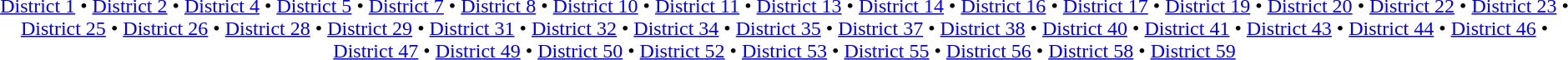<table id=toc class=toc summary=Contents>
<tr>
<td align=center><br><a href='#'>District 1</a> • <a href='#'>District 2</a> • <a href='#'>District 4</a> • <a href='#'>District 5</a> • <a href='#'>District 7</a> • <a href='#'>District 8</a> • <a href='#'>District 10</a> • <a href='#'>District 11</a> • <a href='#'>District 13</a> • <a href='#'>District 14</a> • <a href='#'>District 16</a> • <a href='#'>District 17</a> • <a href='#'>District 19</a> • <a href='#'>District 20</a> • <a href='#'>District 22</a> • <a href='#'>District 23</a> • <a href='#'>District 25</a> • <a href='#'>District 26</a> • <a href='#'>District 28</a> • <a href='#'>District 29</a> • <a href='#'>District 31</a> • <a href='#'>District 32</a> • <a href='#'>District 34</a> • <a href='#'>District 35</a> • <a href='#'>District 37</a> • <a href='#'>District 38</a> • <a href='#'>District 40</a> • <a href='#'>District 41</a> • <a href='#'>District 43</a> • <a href='#'>District 44</a> • <a href='#'>District 46</a> • <a href='#'>District 47</a> • <a href='#'>District 49</a> • <a href='#'>District 50</a> • <a href='#'>District 52</a> • <a href='#'>District 53</a> • <a href='#'>District 55</a> • <a href='#'>District 56</a> • <a href='#'>District 58</a> • <a href='#'>District 59</a>
</td>
</tr>
</table>
